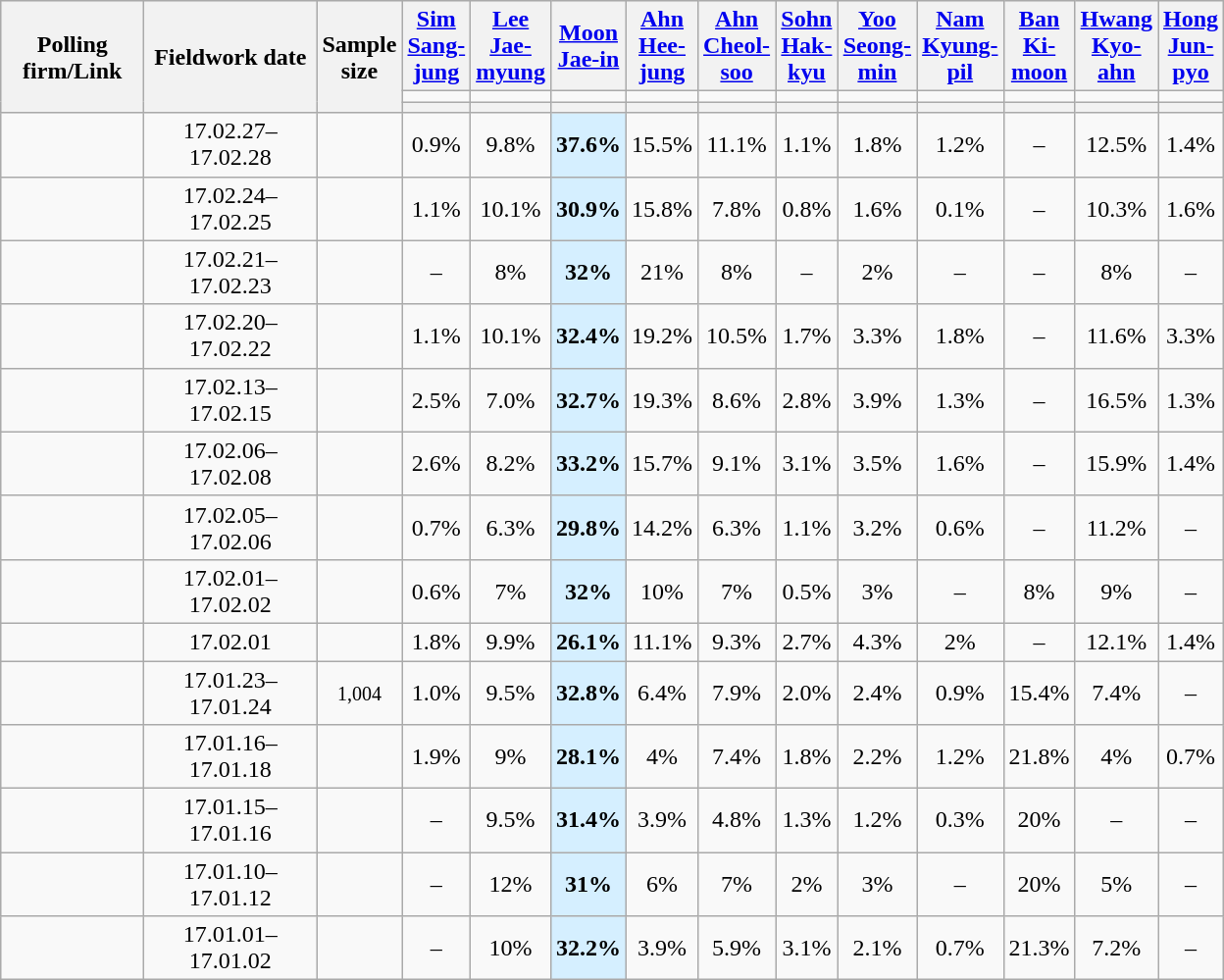<table class="wikitable mw-collapsible mw-collapsed" style="text-align:center">
<tr style="height:55px; background:#e9e9e9;">
<th style="width:90px;" rowspan="3">Polling firm/Link</th>
<th style="width:110px;" rowspan="3">Fieldwork date</th>
<th style="width:35px;" rowspan="3">Sample<br>size</th>
<th style="width:35px;"><a href='#'>Sim Sang-jung</a></th>
<th style="width:35px;"><a href='#'>Lee Jae-myung</a></th>
<th style="width:35px;"><a href='#'>Moon Jae-in</a></th>
<th style="width:35px;"><a href='#'>Ahn Hee-jung</a></th>
<th style="width:35px;"><a href='#'>Ahn Cheol-soo</a></th>
<th style="width:35px;"><a href='#'>Sohn Hak-kyu</a></th>
<th style="width:35px;"><a href='#'>Yoo Seong-min</a></th>
<th style="width:35px;"><a href='#'>Nam Kyung-pil</a></th>
<th style="width:35px;"><a href='#'>Ban Ki-moon</a></th>
<th style="width:35px;"><a href='#'>Hwang Kyo-ahn</a></th>
<th style="width:35px;"><a href='#'>Hong Jun-pyo</a></th>
</tr>
<tr>
<td></td>
<td></td>
<td></td>
<td></td>
<td></td>
<td></td>
<td></td>
<td></td>
<td></td>
<td></td>
<td></td>
</tr>
<tr>
<th></th>
<th></th>
<th></th>
<th></th>
<th></th>
<th></th>
<th></th>
<th></th>
<th></th>
<th></th>
<th></th>
</tr>
<tr>
<td> </td>
<td>17.02.27–17.02.28</td>
<td></td>
<td>0.9%</td>
<td>9.8%</td>
<td style="background:#D5EFFF"><strong>37.6%</strong></td>
<td>15.5%</td>
<td>11.1%</td>
<td>1.1%</td>
<td>1.8%</td>
<td>1.2%</td>
<td>–</td>
<td>12.5%</td>
<td>1.4%</td>
</tr>
<tr>
<td></td>
<td>17.02.24–17.02.25</td>
<td></td>
<td>1.1%</td>
<td>10.1%</td>
<td style="background:#D5EFFF"><strong>30.9%</strong></td>
<td>15.8%</td>
<td>7.8%</td>
<td>0.8%</td>
<td>1.6%</td>
<td>0.1%</td>
<td>–</td>
<td>10.3%</td>
<td>1.6%</td>
</tr>
<tr>
<td></td>
<td>17.02.21–17.02.23</td>
<td></td>
<td>–</td>
<td>8%</td>
<td style="background:#D5EFFF"><strong>32%</strong></td>
<td>21%</td>
<td>8%</td>
<td>–</td>
<td>2%</td>
<td>–</td>
<td>–</td>
<td>8%</td>
<td>–</td>
</tr>
<tr>
<td></td>
<td>17.02.20–17.02.22</td>
<td></td>
<td>1.1%</td>
<td>10.1%</td>
<td style="background:#D5EFFF"><strong>32.4%</strong></td>
<td>19.2%</td>
<td>10.5%</td>
<td>1.7%</td>
<td>3.3%</td>
<td>1.8%</td>
<td>–</td>
<td>11.6%</td>
<td>3.3%</td>
</tr>
<tr>
<td></td>
<td>17.02.13–17.02.15</td>
<td></td>
<td>2.5%</td>
<td>7.0%</td>
<td style="background:#D5EFFF"><strong>32.7%</strong></td>
<td>19.3%</td>
<td>8.6%</td>
<td>2.8%</td>
<td>3.9%</td>
<td>1.3%</td>
<td>–</td>
<td>16.5%</td>
<td>1.3%</td>
</tr>
<tr>
<td></td>
<td>17.02.06–17.02.08</td>
<td></td>
<td>2.6%</td>
<td>8.2%</td>
<td style="background:#D5EFFF"><strong>33.2%</strong></td>
<td>15.7%</td>
<td>9.1%</td>
<td>3.1%</td>
<td>3.5%</td>
<td>1.6%</td>
<td>–</td>
<td>15.9%</td>
<td>1.4%</td>
</tr>
<tr>
<td></td>
<td>17.02.05–17.02.06</td>
<td></td>
<td>0.7%</td>
<td>6.3%</td>
<td style="background:#D5EFFF"><strong>29.8%</strong></td>
<td>14.2%</td>
<td>6.3%</td>
<td>1.1%</td>
<td>3.2%</td>
<td>0.6%</td>
<td>–</td>
<td>11.2%</td>
<td>–</td>
</tr>
<tr>
<td></td>
<td>17.02.01–17.02.02</td>
<td></td>
<td>0.6%</td>
<td>7%</td>
<td style="background:#D5EFFF"><strong>32%</strong></td>
<td>10%</td>
<td>7%</td>
<td>0.5%</td>
<td>3%</td>
<td>–</td>
<td>8%</td>
<td>9%</td>
<td>–</td>
</tr>
<tr>
<td></td>
<td>17.02.01</td>
<td></td>
<td>1.8%</td>
<td>9.9%</td>
<td style="background:#D5EFFF"><strong>26.1%</strong></td>
<td>11.1%</td>
<td>9.3%</td>
<td>2.7%</td>
<td>4.3%</td>
<td>2%</td>
<td>–</td>
<td>12.1%</td>
<td>1.4%</td>
</tr>
<tr>
<td></td>
<td>17.01.23–17.01.24</td>
<td><small>1,004</small></td>
<td>1.0%</td>
<td>9.5%</td>
<td style="background:#D5EFFF"><strong>32.8%</strong></td>
<td>6.4%</td>
<td>7.9%</td>
<td>2.0%</td>
<td>2.4%</td>
<td>0.9%</td>
<td>15.4%</td>
<td>7.4%</td>
<td>–</td>
</tr>
<tr>
<td></td>
<td>17.01.16–17.01.18</td>
<td></td>
<td>1.9%</td>
<td>9%</td>
<td style="background:#D5EFFF"><strong>28.1%</strong></td>
<td>4%</td>
<td>7.4%</td>
<td>1.8%</td>
<td>2.2%</td>
<td>1.2%</td>
<td>21.8%</td>
<td>4%</td>
<td>0.7%</td>
</tr>
<tr>
<td></td>
<td>17.01.15–17.01.16</td>
<td></td>
<td>–</td>
<td>9.5%</td>
<td style="background:#D5EFFF"><strong>31.4%</strong></td>
<td>3.9%</td>
<td>4.8%</td>
<td>1.3%</td>
<td>1.2%</td>
<td>0.3%</td>
<td>20%</td>
<td>–</td>
<td>–</td>
</tr>
<tr>
<td></td>
<td>17.01.10–17.01.12</td>
<td></td>
<td>–</td>
<td>12%</td>
<td style="background:#D5EFFF"><strong>31%</strong></td>
<td>6%</td>
<td>7%</td>
<td>2%</td>
<td>3%</td>
<td>–</td>
<td>20%</td>
<td>5%</td>
<td>–</td>
</tr>
<tr>
<td></td>
<td>17.01.01–17.01.02</td>
<td></td>
<td>–</td>
<td>10%</td>
<td style="background:#D5EFFF"><strong>32.2%</strong></td>
<td>3.9%</td>
<td>5.9%</td>
<td>3.1%</td>
<td>2.1%</td>
<td>0.7%</td>
<td>21.3%</td>
<td>7.2%</td>
<td>–</td>
</tr>
</table>
